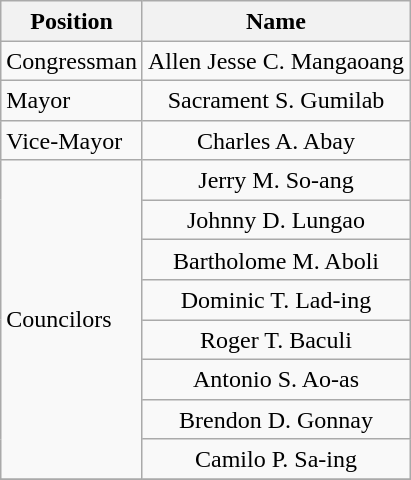<table class="wikitable" style="line-height:1.20em; font-size:100%;">
<tr>
<th>Position</th>
<th>Name</th>
</tr>
<tr>
<td>Congressman</td>
<td style="text-align:center;">Allen Jesse C. Mangaoang</td>
</tr>
<tr>
<td>Mayor</td>
<td style="text-align:center;">Sacrament S. Gumilab</td>
</tr>
<tr>
<td>Vice-Mayor</td>
<td style="text-align:center;">Charles A. Abay</td>
</tr>
<tr>
<td rowspan=8>Councilors</td>
<td style="text-align:center;">Jerry M. So-ang</td>
</tr>
<tr>
<td style="text-align:center;">Johnny D. Lungao</td>
</tr>
<tr>
<td style="text-align:center;">Bartholome M. Aboli</td>
</tr>
<tr>
<td style="text-align:center;">Dominic T. Lad-ing</td>
</tr>
<tr>
<td style="text-align:center;">Roger T. Baculi</td>
</tr>
<tr>
<td style="text-align:center;">Antonio S. Ao-as</td>
</tr>
<tr>
<td style="text-align:center;">Brendon D. Gonnay</td>
</tr>
<tr>
<td style="text-align:center;">Camilo P. Sa-ing</td>
</tr>
<tr>
</tr>
</table>
